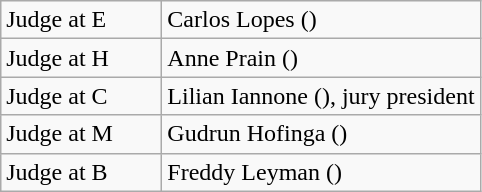<table class="wikitable">
<tr>
<td width=100>Judge at E</td>
<td>Carlos Lopes ()</td>
</tr>
<tr>
<td>Judge at H</td>
<td>Anne Prain ()</td>
</tr>
<tr>
<td>Judge at C</td>
<td>Lilian Iannone (), jury president</td>
</tr>
<tr>
<td>Judge at M</td>
<td>Gudrun Hofinga ()</td>
</tr>
<tr>
<td>Judge at B</td>
<td>Freddy Leyman ()</td>
</tr>
</table>
